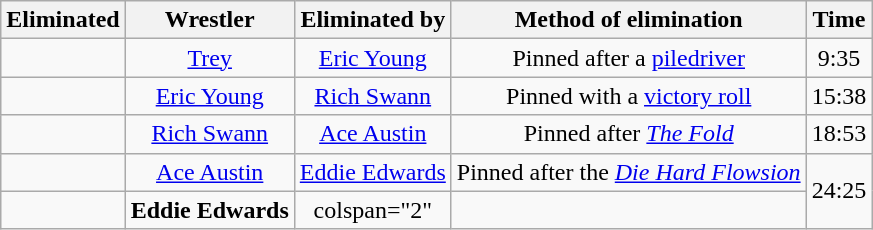<table class="wikitable sortable" style="text-align:center;">
<tr>
<th>Eliminated</th>
<th>Wrestler</th>
<th>Eliminated by</th>
<th>Method of elimination</th>
<th>Time</th>
</tr>
<tr>
<td></td>
<td><a href='#'>Trey</a></td>
<td><a href='#'>Eric Young</a></td>
<td>Pinned after a <a href='#'>piledriver</a></td>
<td>9:35</td>
</tr>
<tr>
<td></td>
<td><a href='#'>Eric Young</a></td>
<td><a href='#'>Rich Swann</a></td>
<td>Pinned with a <a href='#'>victory roll</a></td>
<td>15:38</td>
</tr>
<tr>
<td></td>
<td><a href='#'>Rich Swann</a></td>
<td><a href='#'>Ace Austin</a></td>
<td>Pinned after <em><a href='#'>The Fold</a></em></td>
<td>18:53</td>
</tr>
<tr>
<td></td>
<td><a href='#'>Ace Austin</a></td>
<td><a href='#'>Eddie Edwards</a></td>
<td>Pinned after the <em><a href='#'>Die Hard Flowsion</a></em></td>
<td rowspan="2">24:25</td>
</tr>
<tr>
<td><strong></strong></td>
<td><strong>Eddie Edwards</strong></td>
<td>colspan="2" </td>
</tr>
</table>
